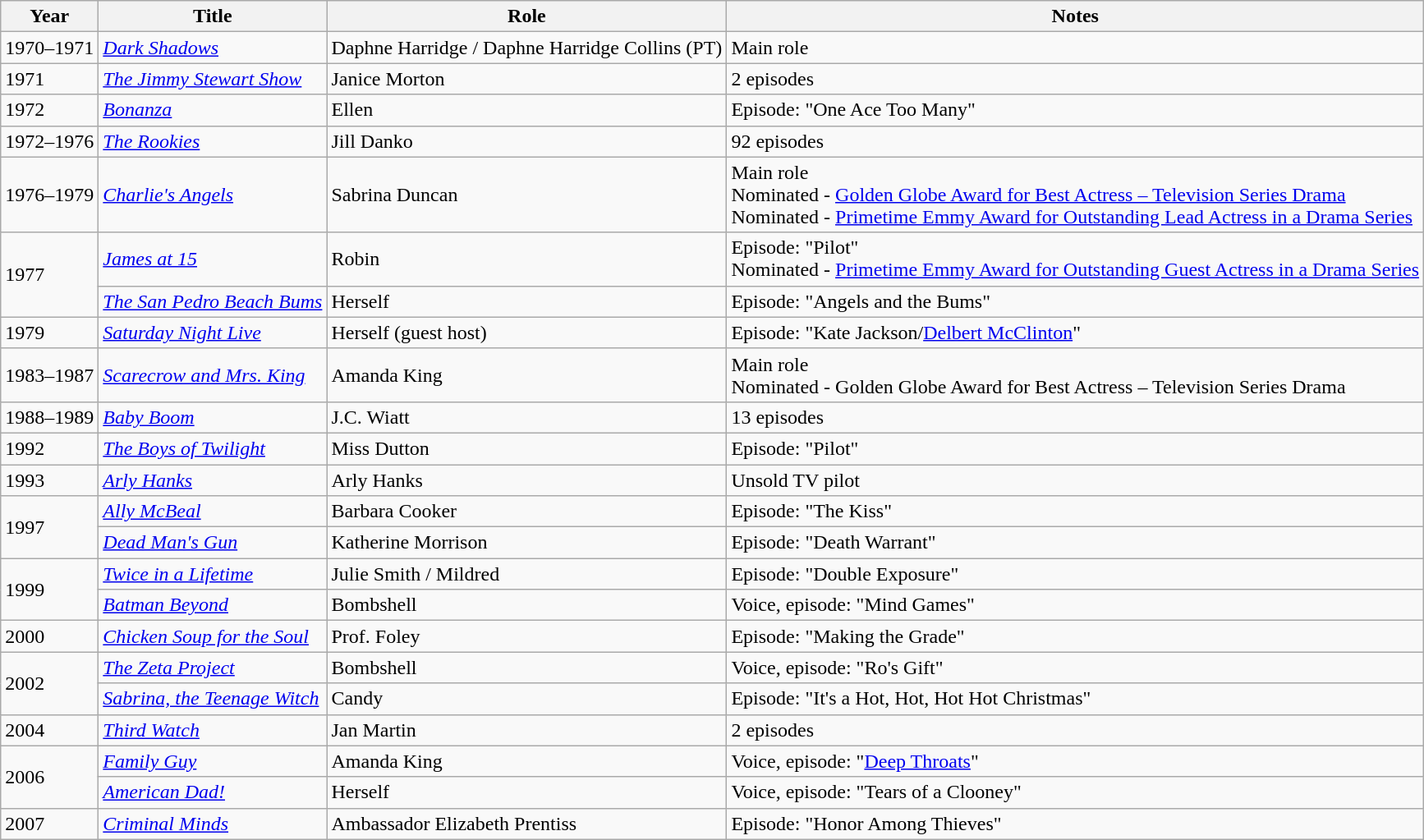<table class="wikitable sortable">
<tr>
<th>Year</th>
<th>Title</th>
<th>Role</th>
<th class="unsortable">Notes</th>
</tr>
<tr>
<td>1970–1971</td>
<td><em><a href='#'>Dark Shadows</a></em></td>
<td>Daphne Harridge / Daphne Harridge Collins (PT)</td>
<td>Main role</td>
</tr>
<tr>
<td>1971</td>
<td><em><a href='#'>The Jimmy Stewart Show</a></em></td>
<td>Janice Morton</td>
<td>2 episodes</td>
</tr>
<tr>
<td>1972</td>
<td><em><a href='#'>Bonanza</a></em></td>
<td>Ellen</td>
<td>Episode: "One Ace Too Many"</td>
</tr>
<tr>
<td>1972–1976</td>
<td><em><a href='#'>The Rookies</a></em></td>
<td>Jill Danko</td>
<td>92 episodes</td>
</tr>
<tr>
<td>1976–1979</td>
<td><em><a href='#'>Charlie's Angels</a></em></td>
<td>Sabrina Duncan</td>
<td>Main role<br>Nominated - <a href='#'>Golden Globe Award for Best Actress – Television Series Drama</a><br>Nominated - <a href='#'>Primetime Emmy Award for Outstanding Lead Actress in a Drama Series</a></td>
</tr>
<tr>
<td rowspan=2>1977</td>
<td><em><a href='#'>James at 15</a></em></td>
<td>Robin</td>
<td>Episode: "Pilot"<br>Nominated - <a href='#'>Primetime Emmy Award for Outstanding Guest Actress in a Drama Series</a></td>
</tr>
<tr>
<td><em><a href='#'>The San Pedro Beach Bums</a></em></td>
<td>Herself</td>
<td>Episode: "Angels and the Bums"</td>
</tr>
<tr>
<td>1979</td>
<td><em><a href='#'>Saturday Night Live</a></em></td>
<td>Herself (guest host)</td>
<td>Episode: "Kate Jackson/<a href='#'>Delbert McClinton</a>"</td>
</tr>
<tr>
<td>1983–1987</td>
<td><em><a href='#'>Scarecrow and Mrs. King</a></em></td>
<td>Amanda King</td>
<td>Main role<br>Nominated - Golden Globe Award for Best Actress – Television Series Drama</td>
</tr>
<tr>
<td>1988–1989</td>
<td><em><a href='#'>Baby Boom</a></em></td>
<td>J.C. Wiatt</td>
<td>13 episodes</td>
</tr>
<tr>
<td>1992</td>
<td><em><a href='#'>The Boys of Twilight</a></em></td>
<td>Miss Dutton</td>
<td>Episode: "Pilot"</td>
</tr>
<tr>
<td>1993</td>
<td><em><a href='#'>Arly Hanks</a></em></td>
<td>Arly Hanks</td>
<td>Unsold TV pilot</td>
</tr>
<tr>
<td rowspan=2>1997</td>
<td><em><a href='#'>Ally McBeal</a></em></td>
<td>Barbara Cooker</td>
<td>Episode: "The Kiss"</td>
</tr>
<tr>
<td><em><a href='#'>Dead Man's Gun</a></em></td>
<td>Katherine Morrison</td>
<td>Episode: "Death Warrant"</td>
</tr>
<tr>
<td rowspan=2>1999</td>
<td><em><a href='#'>Twice in a Lifetime</a></em></td>
<td>Julie Smith / Mildred</td>
<td>Episode: "Double Exposure"</td>
</tr>
<tr>
<td><em><a href='#'>Batman Beyond</a></em></td>
<td>Bombshell</td>
<td>Voice, episode: "Mind Games"</td>
</tr>
<tr>
<td>2000</td>
<td><em><a href='#'>Chicken Soup for the Soul</a></em></td>
<td>Prof. Foley</td>
<td>Episode: "Making the Grade"</td>
</tr>
<tr>
<td rowspan=2>2002</td>
<td><em><a href='#'>The Zeta Project</a></em></td>
<td>Bombshell</td>
<td>Voice, episode: "Ro's Gift"</td>
</tr>
<tr>
<td><em><a href='#'>Sabrina, the Teenage Witch</a></em></td>
<td>Candy</td>
<td>Episode: "It's a Hot, Hot, Hot Hot Christmas"</td>
</tr>
<tr>
<td>2004</td>
<td><em><a href='#'>Third Watch</a></em></td>
<td>Jan Martin</td>
<td>2 episodes</td>
</tr>
<tr>
<td rowspan=2>2006</td>
<td><em><a href='#'>Family Guy</a></em></td>
<td>Amanda King</td>
<td>Voice, episode: "<a href='#'>Deep Throats</a>"</td>
</tr>
<tr>
<td><em><a href='#'>American Dad!</a></em></td>
<td>Herself</td>
<td>Voice, episode: "Tears of a Clooney"</td>
</tr>
<tr>
<td>2007</td>
<td><em><a href='#'>Criminal Minds</a></em></td>
<td>Ambassador Elizabeth Prentiss</td>
<td>Episode: "Honor Among Thieves"</td>
</tr>
</table>
